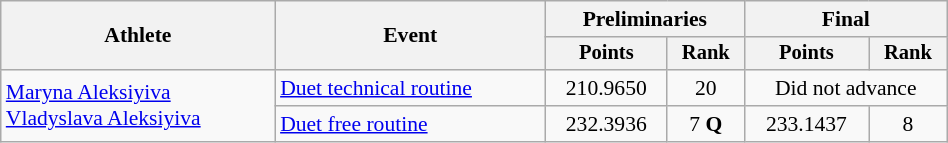<table class="wikitable" style="text-align:center; font-size:90%; width:50%;">
<tr>
<th rowspan="2">Athlete</th>
<th rowspan="2">Event</th>
<th colspan="2">Preliminaries</th>
<th colspan="2">Final</th>
</tr>
<tr style="font-size:95%">
<th>Points</th>
<th>Rank</th>
<th>Points</th>
<th>Rank</th>
</tr>
<tr>
<td align=left rowspan=2><a href='#'>Maryna Aleksiyiva</a><br><a href='#'>Vladyslava Aleksiyiva</a></td>
<td align=left><a href='#'>Duet technical routine</a></td>
<td>210.9650</td>
<td>20</td>
<td colspan=2>Did not advance</td>
</tr>
<tr>
<td align=left><a href='#'>Duet free routine</a></td>
<td>232.3936</td>
<td>7 <strong>Q</strong></td>
<td>233.1437</td>
<td>8</td>
</tr>
</table>
